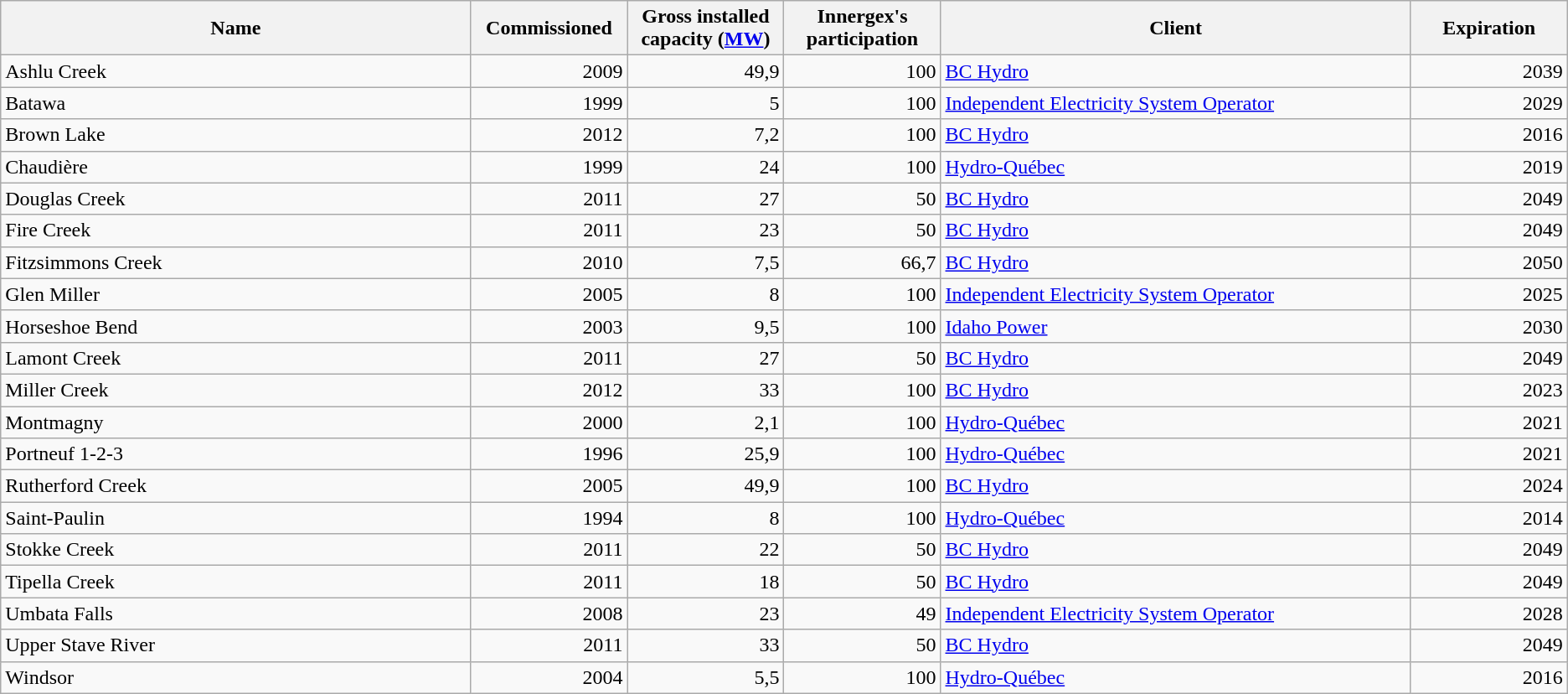<table class="wikitable sortable" style="text-align:left;">
<tr>
<th width="30%">Name</th>
<th width="10%">Commissioned</th>
<th width="10%">Gross installed capacity (<a href='#'>MW</a>)</th>
<th width="10%">Innergex's participation</th>
<th width="30%">Client</th>
<th width="10%">Expiration</th>
</tr>
<tr>
<td>Ashlu Creek</td>
<td align="right">2009</td>
<td align="right">49,9</td>
<td align="right">100</td>
<td><a href='#'>BC Hydro</a></td>
<td align="right">2039</td>
</tr>
<tr>
<td>Batawa</td>
<td align="right">1999</td>
<td align="right">5</td>
<td align="right">100</td>
<td><a href='#'>Independent Electricity System Operator</a></td>
<td align="right">2029</td>
</tr>
<tr>
<td>Brown Lake</td>
<td align="right">2012</td>
<td align="right">7,2</td>
<td align="right">100</td>
<td><a href='#'>BC Hydro</a></td>
<td align="right">2016</td>
</tr>
<tr>
<td>Chaudière</td>
<td align="right">1999</td>
<td align="right">24</td>
<td align="right">100</td>
<td><a href='#'>Hydro-Québec</a></td>
<td align="right">2019</td>
</tr>
<tr>
<td>Douglas Creek</td>
<td align="right">2011</td>
<td align="right">27</td>
<td align="right">50</td>
<td><a href='#'>BC Hydro</a></td>
<td align="right">2049</td>
</tr>
<tr>
<td>Fire Creek</td>
<td align="right">2011</td>
<td align="right">23</td>
<td align="right">50</td>
<td><a href='#'>BC Hydro</a></td>
<td align="right">2049</td>
</tr>
<tr>
<td>Fitzsimmons Creek</td>
<td align="right">2010</td>
<td align="right">7,5</td>
<td align="right">66,7</td>
<td><a href='#'>BC Hydro</a></td>
<td align="right">2050</td>
</tr>
<tr>
<td>Glen Miller</td>
<td align="right">2005</td>
<td align="right">8</td>
<td align="right">100</td>
<td><a href='#'>Independent Electricity System Operator</a></td>
<td align="right">2025</td>
</tr>
<tr>
<td>Horseshoe Bend</td>
<td align="right">2003</td>
<td align="right">9,5</td>
<td align="right">100</td>
<td><a href='#'>Idaho Power</a></td>
<td align="right">2030</td>
</tr>
<tr>
<td>Lamont Creek</td>
<td align="right">2011</td>
<td align="right">27</td>
<td align="right">50</td>
<td><a href='#'>BC Hydro</a></td>
<td align="right">2049</td>
</tr>
<tr>
<td>Miller Creek</td>
<td align="right">2012</td>
<td align="right">33</td>
<td align="right">100</td>
<td><a href='#'>BC Hydro</a></td>
<td align="right">2023</td>
</tr>
<tr>
<td>Montmagny</td>
<td align="right">2000</td>
<td align="right">2,1</td>
<td align="right">100</td>
<td><a href='#'>Hydro-Québec</a></td>
<td align="right">2021</td>
</tr>
<tr>
<td>Portneuf 1-2-3</td>
<td align="right">1996</td>
<td align="right">25,9</td>
<td align="right">100</td>
<td><a href='#'>Hydro-Québec</a></td>
<td align="right">2021</td>
</tr>
<tr>
<td>Rutherford Creek</td>
<td align="right">2005</td>
<td align="right">49,9</td>
<td align="right">100</td>
<td><a href='#'>BC Hydro</a></td>
<td align="right">2024</td>
</tr>
<tr>
<td>Saint-Paulin</td>
<td align="right">1994</td>
<td align="right">8</td>
<td align="right">100</td>
<td><a href='#'>Hydro-Québec</a></td>
<td align="right">2014</td>
</tr>
<tr>
<td>Stokke Creek</td>
<td align="right">2011</td>
<td align="right">22</td>
<td align="right">50</td>
<td><a href='#'>BC Hydro</a></td>
<td align="right">2049</td>
</tr>
<tr>
<td>Tipella Creek</td>
<td align="right">2011</td>
<td align="right">18</td>
<td align="right">50</td>
<td><a href='#'>BC Hydro</a></td>
<td align="right">2049</td>
</tr>
<tr>
<td>Umbata Falls</td>
<td align="right">2008</td>
<td align="right">23</td>
<td align="right">49</td>
<td><a href='#'>Independent Electricity System Operator</a></td>
<td align="right">2028</td>
</tr>
<tr>
<td>Upper Stave River</td>
<td align="right">2011</td>
<td align="right">33</td>
<td align="right">50</td>
<td><a href='#'>BC Hydro</a></td>
<td align="right">2049</td>
</tr>
<tr>
<td>Windsor</td>
<td align="right">2004</td>
<td align="right">5,5</td>
<td align="right">100</td>
<td><a href='#'>Hydro-Québec</a></td>
<td align="right">2016</td>
</tr>
</table>
